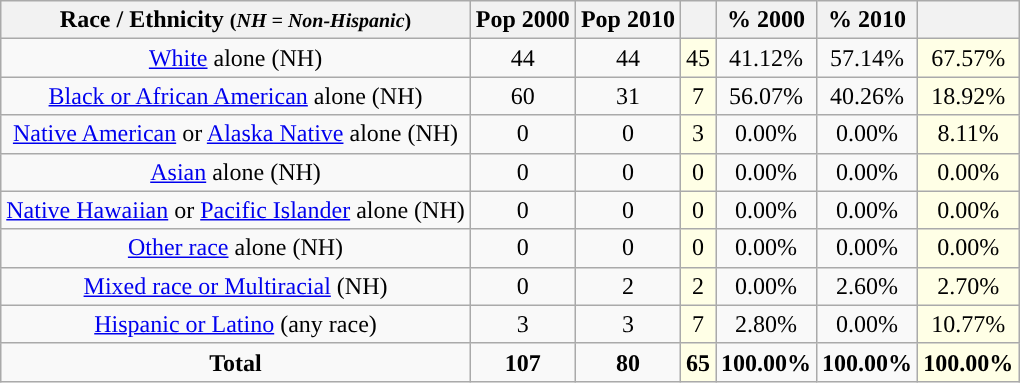<table class="wikitable" style="text-align:center;">
<tr>
<th>Race / Ethnicity <small>(<em>NH = Non-Hispanic</em>)</small></th>
<th>Pop 2000</th>
<th>Pop 2010</th>
<th></th>
<th>% 2000</th>
<th>% 2010</th>
<th></th>
</tr>
<tr>
<td><a href='#'>White</a> alone (NH)</td>
<td>44</td>
<td>44</td>
<td style='background: #ffffe6;'>45</td>
<td>41.12%</td>
<td>57.14%</td>
<td style='background: #ffffe6;'>67.57%</td>
</tr>
<tr>
<td><a href='#'>Black or African American</a> alone (NH)</td>
<td>60</td>
<td>31</td>
<td style='background: #ffffe6;'>7</td>
<td>56.07%</td>
<td>40.26%</td>
<td style='background: #ffffe6;'>18.92%</td>
</tr>
<tr>
<td><a href='#'>Native American</a> or <a href='#'>Alaska Native</a> alone (NH)</td>
<td>0</td>
<td>0</td>
<td style='background: #ffffe6;'>3</td>
<td>0.00%</td>
<td>0.00%</td>
<td style='background: #ffffe6;'>8.11%</td>
</tr>
<tr>
<td><a href='#'>Asian</a> alone (NH)</td>
<td>0</td>
<td>0</td>
<td style='background: #ffffe6;'>0</td>
<td>0.00%</td>
<td>0.00%</td>
<td style='background: #ffffe6;'>0.00%</td>
</tr>
<tr>
<td><a href='#'>Native Hawaiian</a> or <a href='#'>Pacific Islander</a> alone (NH)</td>
<td>0</td>
<td>0</td>
<td style='background: #ffffe6;'>0</td>
<td>0.00%</td>
<td>0.00%</td>
<td style='background: #ffffe6;'>0.00%</td>
</tr>
<tr>
<td><a href='#'>Other race</a> alone (NH)</td>
<td>0</td>
<td>0</td>
<td style='background: #ffffe6;'>0</td>
<td>0.00%</td>
<td>0.00%</td>
<td style='background: #ffffe6;'>0.00%</td>
</tr>
<tr>
<td><a href='#'>Mixed race or Multiracial</a> (NH)</td>
<td>0</td>
<td>2</td>
<td style='background: #ffffe6;'>2</td>
<td>0.00%</td>
<td>2.60%</td>
<td style='background: #ffffe6;'>2.70%</td>
</tr>
<tr>
<td><a href='#'>Hispanic or Latino</a> (any race)</td>
<td>3</td>
<td>3</td>
<td style='background: #ffffe6;'>7</td>
<td>2.80%</td>
<td>0.00%</td>
<td style='background: #ffffe6;'>10.77%</td>
</tr>
<tr>
<td><strong>Total</strong></td>
<td><strong>107</strong></td>
<td><strong>80</strong></td>
<td style='background: #ffffe6;'><strong>65</strong></td>
<td><strong>100.00%</strong></td>
<td><strong>100.00%</strong></td>
<td style='background: #ffffe6;'><strong>100.00%</strong></td>
</tr>
</table>
